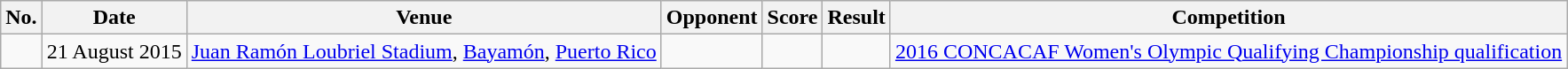<table class="wikitable">
<tr>
<th>No.</th>
<th>Date</th>
<th>Venue</th>
<th>Opponent</th>
<th>Score</th>
<th>Result</th>
<th>Competition</th>
</tr>
<tr>
<td></td>
<td>21 August 2015</td>
<td><a href='#'>Juan Ramón Loubriel Stadium</a>, <a href='#'>Bayamón</a>, <a href='#'>Puerto Rico</a></td>
<td></td>
<td></td>
<td></td>
<td><a href='#'>2016 CONCACAF Women's Olympic Qualifying Championship qualification</a></td>
</tr>
</table>
